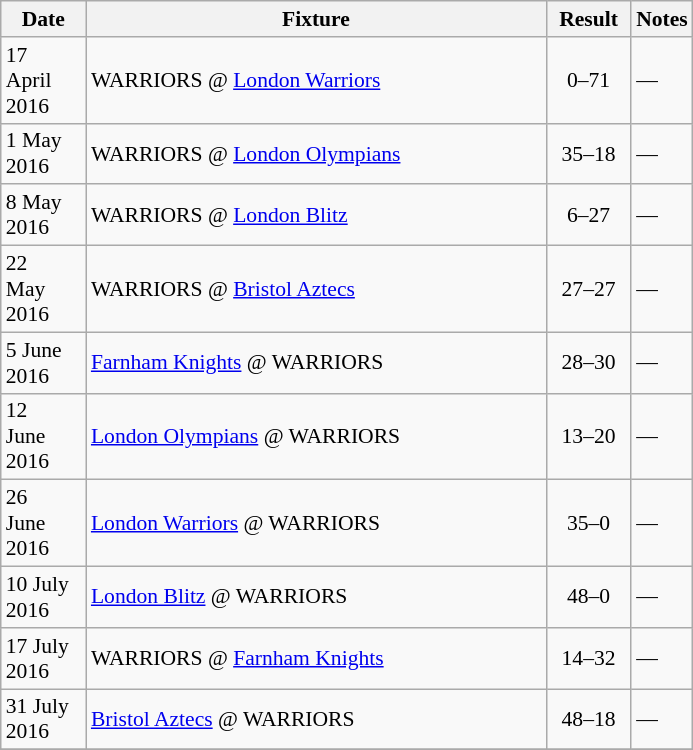<table class="wikitable" style="font-size: 90%;">
<tr>
<th width="50">Date</th>
<th width="300">Fixture</th>
<th width="50">Result</th>
<th>Notes</th>
</tr>
<tr>
<td style="padding-right:10px;">17 April 2016</td>
<td align="left">WARRIORS @ <a href='#'>London Warriors</a></td>
<td align="center">0–71</td>
<td>—</td>
</tr>
<tr>
<td style="padding-right:10px;">1 May 2016</td>
<td align="left">WARRIORS @ <a href='#'>London Olympians</a></td>
<td align="center">35–18</td>
<td>—</td>
</tr>
<tr>
<td style="padding-right:10px;">8 May 2016</td>
<td align="left">WARRIORS @ <a href='#'>London Blitz</a></td>
<td align="center">6–27</td>
<td>—</td>
</tr>
<tr>
<td style="padding-right:10px;">22 May 2016</td>
<td align="left">WARRIORS @ <a href='#'>Bristol Aztecs</a></td>
<td align="center">27–27</td>
<td>—</td>
</tr>
<tr>
<td style="padding-right:10px;">5 June 2016</td>
<td align="left"><a href='#'>Farnham Knights</a> @ WARRIORS</td>
<td align="center">28–30</td>
<td>—</td>
</tr>
<tr>
<td style="padding-right:10px;">12 June 2016</td>
<td align="left"><a href='#'>London Olympians</a> @ WARRIORS</td>
<td align="center">13–20</td>
<td>—</td>
</tr>
<tr>
<td style="padding-right:10px;">26 June 2016</td>
<td align="left"><a href='#'>London Warriors</a> @ WARRIORS</td>
<td align="center">35–0</td>
<td>—</td>
</tr>
<tr>
<td style="padding-right:10px;">10 July 2016</td>
<td align="left"><a href='#'>London Blitz</a>  @ WARRIORS</td>
<td align="center">48–0</td>
<td>—</td>
</tr>
<tr>
<td style="padding-right:10px;">17 July 2016</td>
<td align="left">WARRIORS @ <a href='#'>Farnham Knights</a></td>
<td align="center">14–32</td>
<td>—</td>
</tr>
<tr>
<td style="padding-right:10px;">31 July 2016</td>
<td align="left"><a href='#'>Bristol Aztecs</a>  @ WARRIORS</td>
<td align="center">48–18</td>
<td>—</td>
</tr>
<tr>
</tr>
</table>
